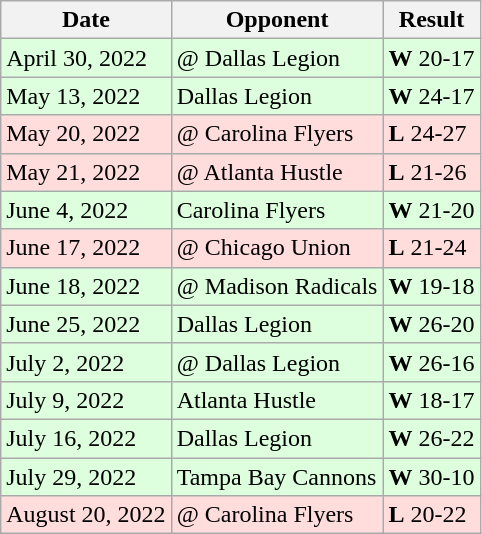<table class="wikitable">
<tr>
<th>Date</th>
<th>Opponent</th>
<th>Result</th>
</tr>
<tr style="background: #ddffdd">
<td>April 30, 2022</td>
<td>@ Dallas Legion</td>
<td><strong>W</strong> 20-17</td>
</tr>
<tr style="background: #ddffdd">
<td>May 13, 2022</td>
<td>Dallas Legion</td>
<td><strong>W</strong> 24-17</td>
</tr>
<tr style="background: #ffdddd">
<td>May 20, 2022</td>
<td>@ Carolina Flyers</td>
<td><strong>L</strong> 24-27</td>
</tr>
<tr style="background: #ffdddd">
<td>May 21, 2022</td>
<td>@ Atlanta Hustle</td>
<td><strong>L</strong> 21-26</td>
</tr>
<tr style="background: #ddffdd">
<td>June 4, 2022</td>
<td>Carolina Flyers</td>
<td><strong>W</strong> 21-20</td>
</tr>
<tr style="background: #ffdddd">
<td>June 17, 2022</td>
<td>@ Chicago Union</td>
<td><strong>L</strong> 21-24</td>
</tr>
<tr style="background: #ddffdd">
<td>June 18, 2022</td>
<td>@ Madison Radicals</td>
<td><strong>W</strong> 19-18</td>
</tr>
<tr style="background: #ddffdd">
<td>June 25, 2022</td>
<td>Dallas Legion</td>
<td><strong>W</strong> 26-20</td>
</tr>
<tr style="background: #ddffdd">
<td>July 2, 2022</td>
<td>@ Dallas Legion</td>
<td><strong>W</strong> 26-16</td>
</tr>
<tr style="background: #ddffdd">
<td>July 9, 2022</td>
<td>Atlanta Hustle</td>
<td><strong>W</strong> 18-17</td>
</tr>
<tr style="background: #ddffdd">
<td>July 16, 2022</td>
<td>Dallas Legion</td>
<td><strong>W</strong> 26-22</td>
</tr>
<tr style="background: #ddffdd">
<td>July 29, 2022</td>
<td>Tampa Bay Cannons</td>
<td><strong>W</strong> 30-10</td>
</tr>
<tr style="background: #ffdddd">
<td>August 20, 2022</td>
<td>@ Carolina Flyers</td>
<td><strong>L</strong> 20-22</td>
</tr>
</table>
